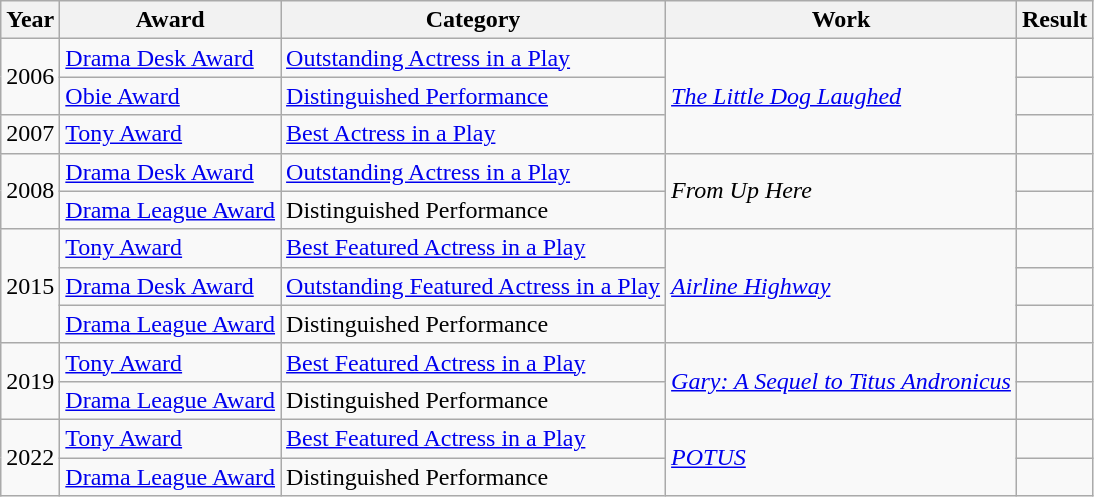<table class="wikitable">
<tr>
<th>Year</th>
<th>Award</th>
<th>Category</th>
<th>Work</th>
<th>Result</th>
</tr>
<tr>
<td rowspan="2">2006</td>
<td><a href='#'>Drama Desk Award</a></td>
<td><a href='#'>Outstanding Actress in a Play</a></td>
<td rowspan="3"><em><a href='#'>The Little Dog Laughed</a></em></td>
<td></td>
</tr>
<tr>
<td><a href='#'>Obie Award</a></td>
<td><a href='#'>Distinguished Performance</a></td>
<td></td>
</tr>
<tr>
<td>2007</td>
<td><a href='#'>Tony Award</a></td>
<td><a href='#'>Best Actress in a Play</a></td>
<td></td>
</tr>
<tr>
<td rowspan="2">2008</td>
<td><a href='#'>Drama Desk Award</a></td>
<td><a href='#'>Outstanding Actress in a Play</a></td>
<td rowspan ="2"><em>From Up Here</em></td>
<td></td>
</tr>
<tr>
<td><a href='#'>Drama League Award</a></td>
<td>Distinguished Performance</td>
<td></td>
</tr>
<tr>
<td rowspan="3">2015</td>
<td><a href='#'>Tony Award</a></td>
<td><a href='#'>Best Featured Actress in a Play</a></td>
<td rowspan="3"><a href='#'><em>Airline Highway</em></a></td>
<td></td>
</tr>
<tr>
<td><a href='#'>Drama Desk Award</a></td>
<td><a href='#'>Outstanding Featured Actress in a Play</a></td>
<td></td>
</tr>
<tr>
<td><a href='#'>Drama League Award</a></td>
<td>Distinguished Performance</td>
<td></td>
</tr>
<tr>
<td rowspan="2">2019</td>
<td><a href='#'>Tony Award</a></td>
<td><a href='#'>Best Featured Actress in a Play</a></td>
<td rowspan="2"><em><a href='#'>Gary: A Sequel to Titus Andronicus</a></em></td>
<td></td>
</tr>
<tr>
<td><a href='#'>Drama League Award</a></td>
<td>Distinguished Performance</td>
<td></td>
</tr>
<tr>
<td rowspan="2">2022</td>
<td><a href='#'>Tony Award</a></td>
<td><a href='#'>Best Featured Actress in a Play</a></td>
<td rowspan="2"><em><a href='#'>POTUS</a></em></td>
<td></td>
</tr>
<tr>
<td><a href='#'>Drama League Award</a></td>
<td>Distinguished Performance</td>
<td></td>
</tr>
</table>
